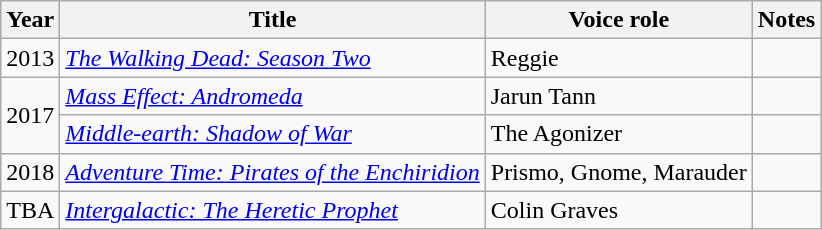<table class="wikitable sortable">
<tr>
<th>Year</th>
<th>Title</th>
<th>Voice role</th>
<th class="unsortable">Notes</th>
</tr>
<tr>
<td>2013</td>
<td><em><a href='#'>The Walking Dead: Season Two</a></em></td>
<td>Reggie</td>
<td></td>
</tr>
<tr>
<td rowspan=2>2017</td>
<td><em><a href='#'>Mass Effect: Andromeda</a></em></td>
<td>Jarun Tann</td>
<td></td>
</tr>
<tr>
<td><em><a href='#'>Middle-earth: Shadow of War</a></em></td>
<td>The Agonizer</td>
<td></td>
</tr>
<tr>
<td>2018</td>
<td><em><a href='#'>Adventure Time: Pirates of the Enchiridion</a></em></td>
<td>Prismo, Gnome, Marauder</td>
<td></td>
</tr>
<tr>
<td>TBA</td>
<td><em><a href='#'>Intergalactic: The Heretic Prophet</a></em></td>
<td>Colin Graves</td>
<td></td>
</tr>
</table>
